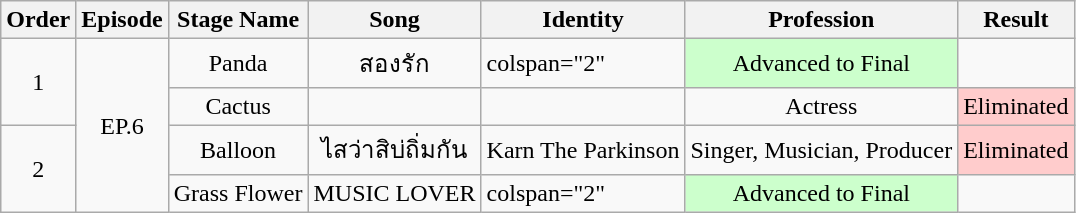<table class="wikitable">
<tr>
<th>Order</th>
<th>Episode</th>
<th>Stage Name</th>
<th>Song</th>
<th>Identity</th>
<th>Profession</th>
<th>Result</th>
</tr>
<tr>
<td rowspan="2" align="center">1</td>
<td rowspan="4" align="center">EP.6</td>
<td style="text-align:center;">Panda</td>
<td style="text-align:center;">สองรัก</td>
<td>colspan="2"  </td>
<td style="text-align:center; background:#ccffcc;">Advanced to Final</td>
</tr>
<tr>
<td style="text-align:center;">Cactus</td>
<td style="text-align:center;"></td>
<td style="text-align:center;"></td>
<td style="text-align:center;">Actress</td>
<td style="text-align:center; background:#ffcccc;">Eliminated</td>
</tr>
<tr>
<td rowspan="2" align="center">2</td>
<td style="text-align:center;">Balloon</td>
<td style="text-align:center;">ไสว่าสิบ่ถิ่มกัน</td>
<td style="text-align:center;">Karn The Parkinson</td>
<td style="text-align:center;">Singer, Musician, Producer</td>
<td style="text-align:center; background:#ffcccc;">Eliminated</td>
</tr>
<tr>
<td style="text-align:center;">Grass Flower</td>
<td style="text-align:center;">MUSIC LOVER</td>
<td>colspan="2"  </td>
<td style="text-align:center; background:#ccffcc;">Advanced to Final</td>
</tr>
</table>
